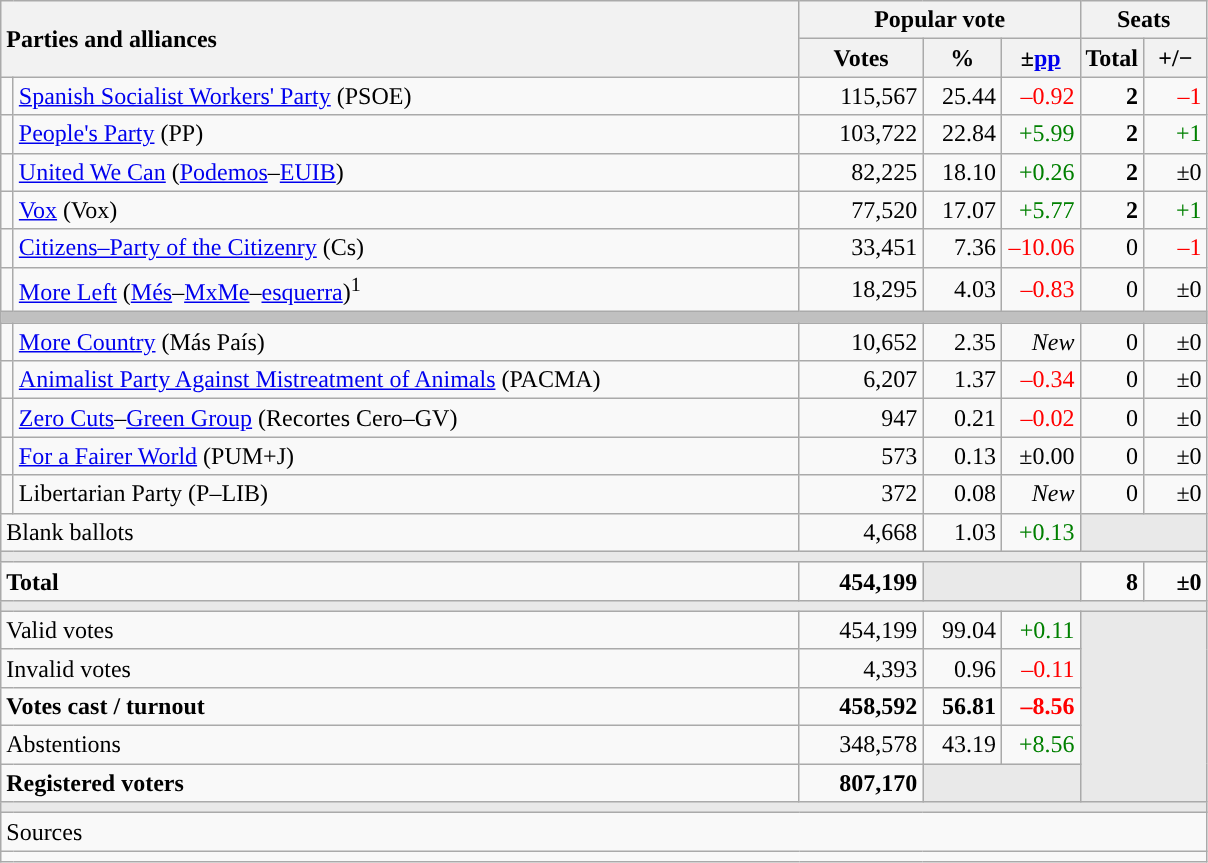<table class="wikitable" style="text-align:right;">
<tr>
<th style="text-align:left;" rowspan="2" colspan="2" width="525">Parties and alliances</th>
<th colspan="3">Popular vote</th>
<th colspan="2">Seats</th>
</tr>
<tr>
<th width="75">Votes</th>
<th width="45">%</th>
<th width="45">±<a href='#'>pp</a></th>
<th width="35">Total</th>
<th width="35">+/−</th>
</tr>
<tr>
<td width="1" style="color:inherit;background:"></td>
<td align="left"><a href='#'>Spanish Socialist Workers' Party</a> (PSOE)</td>
<td>115,567</td>
<td>25.44</td>
<td style="color:red;">–0.92</td>
<td><strong>2</strong></td>
<td style="color:red;">–1</td>
</tr>
<tr>
<td style="color:inherit;background:"></td>
<td align="left"><a href='#'>People's Party</a> (PP)</td>
<td>103,722</td>
<td>22.84</td>
<td style="color:green;">+5.99</td>
<td><strong>2</strong></td>
<td style="color:green;">+1</td>
</tr>
<tr>
<td style="color:inherit;background:"></td>
<td align="left"><a href='#'>United We Can</a> (<a href='#'>Podemos</a>–<a href='#'>EUIB</a>)</td>
<td>82,225</td>
<td>18.10</td>
<td style="color:green;">+0.26</td>
<td><strong>2</strong></td>
<td>±0</td>
</tr>
<tr>
<td style="color:inherit;background:"></td>
<td align="left"><a href='#'>Vox</a> (Vox)</td>
<td>77,520</td>
<td>17.07</td>
<td style="color:green;">+5.77</td>
<td><strong>2</strong></td>
<td style="color:green;">+1</td>
</tr>
<tr>
<td style="color:inherit;background:"></td>
<td align="left"><a href='#'>Citizens–Party of the Citizenry</a> (Cs)</td>
<td>33,451</td>
<td>7.36</td>
<td style="color:red;">–10.06</td>
<td>0</td>
<td style="color:red;">–1</td>
</tr>
<tr>
<td style="color:inherit;background:"></td>
<td align="left"><a href='#'>More Left</a> (<a href='#'>Més</a>–<a href='#'>MxMe</a>–<a href='#'>esquerra</a>)<sup>1</sup></td>
<td>18,295</td>
<td>4.03</td>
<td style="color:red;">–0.83</td>
<td>0</td>
<td>±0</td>
</tr>
<tr>
<td colspan="7" bgcolor="#C0C0C0"></td>
</tr>
<tr>
<td style="color:inherit;background:"></td>
<td align="left"><a href='#'>More Country</a> (Más País)</td>
<td>10,652</td>
<td>2.35</td>
<td><em>New</em></td>
<td>0</td>
<td>±0</td>
</tr>
<tr>
<td style="color:inherit;background:"></td>
<td align="left"><a href='#'>Animalist Party Against Mistreatment of Animals</a> (PACMA)</td>
<td>6,207</td>
<td>1.37</td>
<td style="color:red;">–0.34</td>
<td>0</td>
<td>±0</td>
</tr>
<tr>
<td style="color:inherit;background:"></td>
<td align="left"><a href='#'>Zero Cuts</a>–<a href='#'>Green Group</a> (Recortes Cero–GV)</td>
<td>947</td>
<td>0.21</td>
<td style="color:red;">–0.02</td>
<td>0</td>
<td>±0</td>
</tr>
<tr>
<td style="color:inherit;background:"></td>
<td align="left"><a href='#'>For a Fairer World</a> (PUM+J)</td>
<td>573</td>
<td>0.13</td>
<td>±0.00</td>
<td>0</td>
<td>±0</td>
</tr>
<tr>
<td style="color:inherit;background:"></td>
<td align="left">Libertarian Party (P–LIB)</td>
<td>372</td>
<td>0.08</td>
<td><em>New</em></td>
<td>0</td>
<td>±0</td>
</tr>
<tr>
<td align="left" colspan="2">Blank ballots</td>
<td>4,668</td>
<td>1.03</td>
<td style="color:green;">+0.13</td>
<td bgcolor="#E9E9E9" colspan="2"></td>
</tr>
<tr>
<td colspan="7" bgcolor="#E9E9E9"></td>
</tr>
<tr style="font-weight:bold;">
<td align="left" colspan="2">Total</td>
<td>454,199</td>
<td bgcolor="#E9E9E9" colspan="2"></td>
<td>8</td>
<td>±0</td>
</tr>
<tr>
<td colspan="7" bgcolor="#E9E9E9"></td>
</tr>
<tr>
<td align="left" colspan="2">Valid votes</td>
<td>454,199</td>
<td>99.04</td>
<td style="color:green;">+0.11</td>
<td bgcolor="#E9E9E9" colspan="2" rowspan="5"></td>
</tr>
<tr>
<td align="left" colspan="2">Invalid votes</td>
<td>4,393</td>
<td>0.96</td>
<td style="color:red;">–0.11</td>
</tr>
<tr style="font-weight:bold;">
<td align="left" colspan="2">Votes cast / turnout</td>
<td>458,592</td>
<td>56.81</td>
<td style="color:red;">–8.56</td>
</tr>
<tr>
<td align="left" colspan="2">Abstentions</td>
<td>348,578</td>
<td>43.19</td>
<td style="color:green;">+8.56</td>
</tr>
<tr style="font-weight:bold;">
<td align="left" colspan="2">Registered voters</td>
<td>807,170</td>
<td bgcolor="#E9E9E9" colspan="2"></td>
</tr>
<tr>
<td colspan="7" bgcolor="#E9E9E9"></td>
</tr>
<tr>
<td align="left" colspan="7">Sources</td>
</tr>
<tr>
<td colspan="7" style="text-align:left; max-width:790px;"></td>
</tr>
</table>
